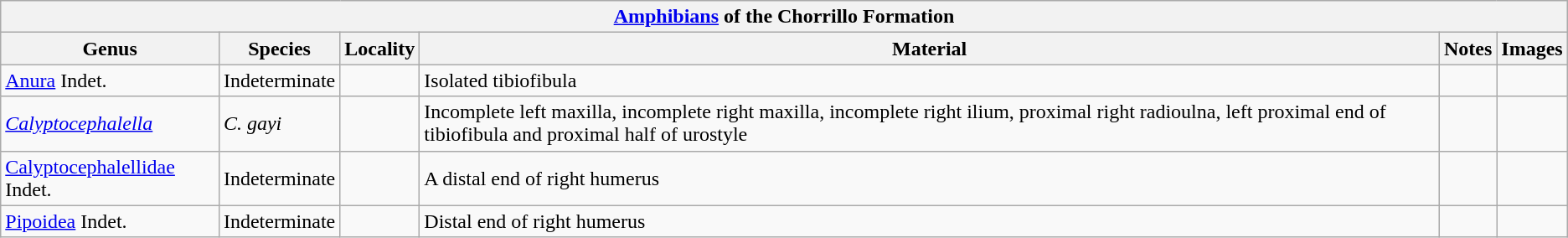<table class="wikitable" align="center">
<tr>
<th colspan="7" align="center"><a href='#'>Amphibians</a> of the Chorrillo Formation</th>
</tr>
<tr>
<th>Genus</th>
<th>Species</th>
<th>Locality</th>
<th>Material</th>
<th>Notes</th>
<th>Images</th>
</tr>
<tr>
<td><a href='#'>Anura</a> Indet.</td>
<td>Indeterminate</td>
<td></td>
<td>Isolated tibiofibula</td>
<td></td>
<td></td>
</tr>
<tr>
<td><em><a href='#'>Calyptocephalella</a></em></td>
<td><em>C. gayi</em></td>
<td></td>
<td>Incomplete left maxilla, incomplete right maxilla, incomplete right ilium, proximal right radioulna, left proximal end of tibiofibula and proximal half of urostyle</td>
<td></td>
<td></td>
</tr>
<tr>
<td><a href='#'>Calyptocephalellidae</a> Indet.</td>
<td>Indeterminate</td>
<td></td>
<td>A distal end of right humerus</td>
<td></td>
<td></td>
</tr>
<tr>
<td><a href='#'>Pipoidea</a> Indet.</td>
<td>Indeterminate</td>
<td></td>
<td>Distal end of right humerus</td>
<td></td>
<td></td>
</tr>
</table>
